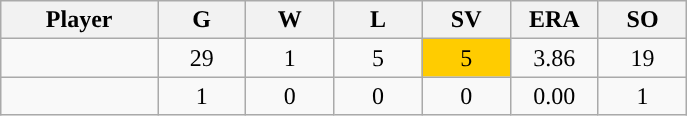<table class="wikitable sortable">
<tr>
<th bgcolor="#DDDDFF" width="16%">Player</th>
<th bgcolor="#DDDDFF" width="9%">G</th>
<th bgcolor="#DDDDFF" width="9%">W</th>
<th bgcolor="#DDDDFF" width="9%">L</th>
<th bgcolor="#DDDDFF" width="9%">SV</th>
<th bgcolor="#DDDDFF" width="9%">ERA</th>
<th bgcolor="#DDDDFF" width="9%">SO</th>
</tr>
<tr align="center">
<td></td>
<td>29</td>
<td>1</td>
<td>5</td>
<td style="background:#fc0;">5</td>
<td>3.86</td>
<td>19</td>
</tr>
<tr align="center">
<td></td>
<td>1</td>
<td>0</td>
<td>0</td>
<td>0</td>
<td>0.00</td>
<td>1</td>
</tr>
</table>
